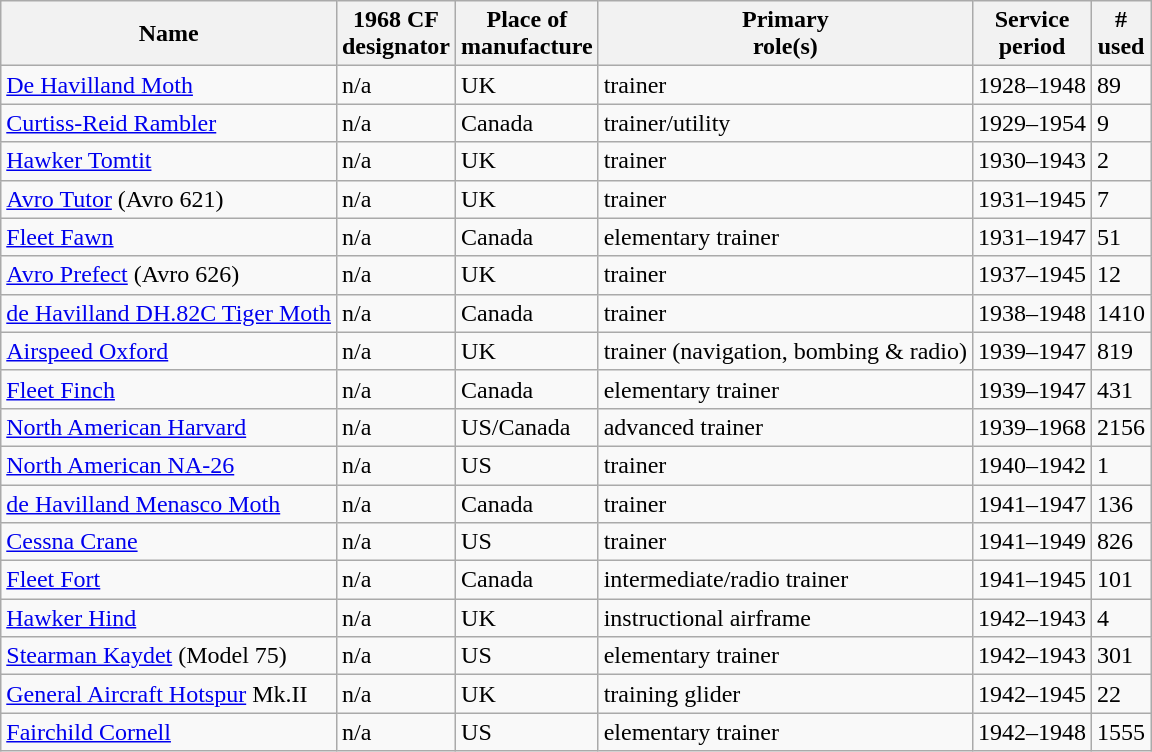<table class="wikitable sortable">
<tr>
<th>Name</th>
<th>1968 CF<br>designator</th>
<th>Place of<br>manufacture</th>
<th>Primary<br>role(s)</th>
<th>Service<br>period</th>
<th>#<br>used</th>
</tr>
<tr>
<td><a href='#'>De Havilland Moth</a></td>
<td>n/a</td>
<td>UK</td>
<td>trainer</td>
<td>1928–1948</td>
<td>89</td>
</tr>
<tr>
<td><a href='#'>Curtiss-Reid Rambler</a></td>
<td>n/a</td>
<td>Canada</td>
<td>trainer/utility</td>
<td>1929–1954</td>
<td>9</td>
</tr>
<tr>
<td><a href='#'>Hawker Tomtit</a></td>
<td>n/a</td>
<td>UK</td>
<td>trainer</td>
<td>1930–1943</td>
<td>2</td>
</tr>
<tr>
<td><a href='#'>Avro Tutor</a> (Avro 621)</td>
<td>n/a</td>
<td>UK</td>
<td>trainer</td>
<td>1931–1945</td>
<td>7</td>
</tr>
<tr>
<td><a href='#'>Fleet Fawn</a></td>
<td>n/a</td>
<td>Canada</td>
<td>elementary trainer</td>
<td>1931–1947</td>
<td>51</td>
</tr>
<tr>
<td><a href='#'>Avro Prefect</a> (Avro 626)</td>
<td>n/a</td>
<td>UK</td>
<td>trainer</td>
<td>1937–1945</td>
<td>12</td>
</tr>
<tr>
<td><a href='#'>de Havilland DH.82C Tiger Moth</a></td>
<td>n/a</td>
<td>Canada</td>
<td>trainer</td>
<td>1938–1948</td>
<td>1410</td>
</tr>
<tr>
<td><a href='#'>Airspeed Oxford</a></td>
<td>n/a</td>
<td>UK</td>
<td>trainer (navigation, bombing & radio)</td>
<td>1939–1947</td>
<td>819</td>
</tr>
<tr>
<td><a href='#'>Fleet Finch</a></td>
<td>n/a</td>
<td>Canada</td>
<td>elementary trainer</td>
<td>1939–1947</td>
<td>431</td>
</tr>
<tr>
<td><a href='#'>North American Harvard</a></td>
<td>n/a</td>
<td>US/Canada</td>
<td>advanced trainer</td>
<td>1939–1968</td>
<td>2156</td>
</tr>
<tr>
<td><a href='#'>North American NA-26</a></td>
<td>n/a</td>
<td>US</td>
<td>trainer</td>
<td>1940–1942</td>
<td>1</td>
</tr>
<tr>
<td><a href='#'>de Havilland Menasco Moth</a></td>
<td>n/a</td>
<td>Canada</td>
<td>trainer</td>
<td>1941–1947</td>
<td>136</td>
</tr>
<tr>
<td><a href='#'>Cessna Crane</a></td>
<td>n/a</td>
<td>US</td>
<td>trainer</td>
<td>1941–1949</td>
<td>826</td>
</tr>
<tr>
<td><a href='#'>Fleet Fort</a></td>
<td>n/a</td>
<td>Canada</td>
<td>intermediate/radio trainer</td>
<td>1941–1945</td>
<td>101</td>
</tr>
<tr>
<td><a href='#'>Hawker Hind</a></td>
<td>n/a</td>
<td>UK</td>
<td>instructional airframe</td>
<td>1942–1943</td>
<td>4</td>
</tr>
<tr>
<td><a href='#'>Stearman Kaydet</a> (Model 75)</td>
<td>n/a</td>
<td>US</td>
<td>elementary trainer</td>
<td>1942–1943</td>
<td>301</td>
</tr>
<tr>
<td><a href='#'>General Aircraft Hotspur</a> Mk.II</td>
<td>n/a</td>
<td>UK</td>
<td>training glider</td>
<td>1942–1945</td>
<td>22</td>
</tr>
<tr>
<td><a href='#'>Fairchild Cornell</a></td>
<td>n/a</td>
<td>US</td>
<td>elementary trainer</td>
<td>1942–1948</td>
<td>1555</td>
</tr>
</table>
